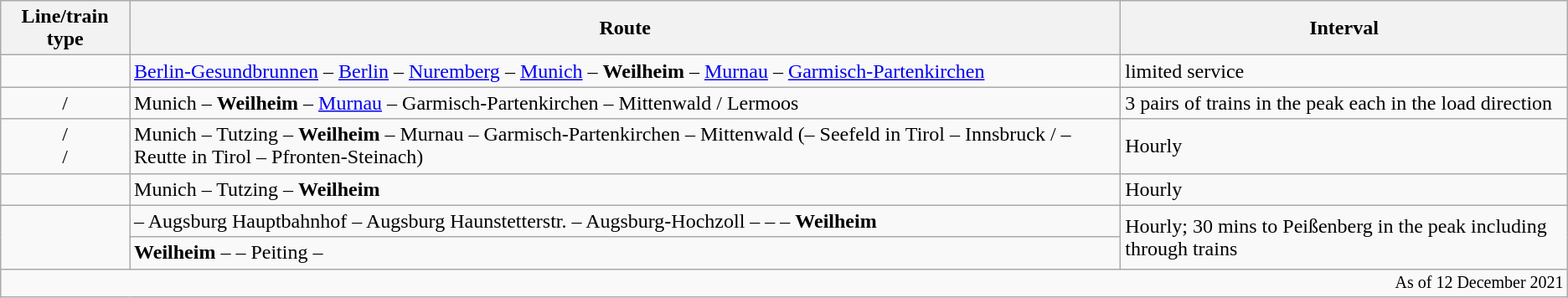<table class="wikitable">
<tr>
<th>Line/train type</th>
<th>Route</th>
<th>Interval</th>
</tr>
<tr>
<td align="center"></td>
<td><a href='#'>Berlin-Gesundbrunnen</a> – <a href='#'>Berlin</a> – <a href='#'>Nuremberg</a> – <a href='#'>Munich</a> – <strong>Weilheim</strong> – <a href='#'>Murnau</a> – <a href='#'>Garmisch-Partenkirchen</a></td>
<td>limited service</td>
</tr>
<tr>
<td align="center"> / </td>
<td>Munich – <strong>Weilheim</strong> – <a href='#'>Murnau</a> – Garmisch-Partenkirchen – Mittenwald / Lermoos</td>
<td>3 pairs of trains in the peak each in the load direction</td>
</tr>
<tr>
<td align="center"> / <br> / </td>
<td>Munich – Tutzing – <strong>Weilheim</strong> – Murnau – Garmisch-Partenkirchen – Mittenwald (– Seefeld in Tirol – Innsbruck / – Reutte in Tirol – Pfronten-Steinach)</td>
<td>Hourly</td>
</tr>
<tr>
<td align="center"></td>
<td>Munich – Tutzing – <strong>Weilheim</strong></td>
<td>Hourly</td>
</tr>
<tr>
<td rowspan= "2" style="text-align:center;"></td>
<td> – Augsburg Hauptbahnhof – Augsburg Haunstetterstr. – Augsburg-Hochzoll  –  –  – <strong>Weilheim</strong></td>
<td rowspan = "2">Hourly; 30 mins to Peißenberg in the peak including through trains</td>
</tr>
<tr>
<td><strong>Weilheim</strong> –  – Peiting – </td>
</tr>
<tr>
<td colspan="3" style="text-align:right; font-size:smaller;">As of 12 December 2021</td>
</tr>
</table>
